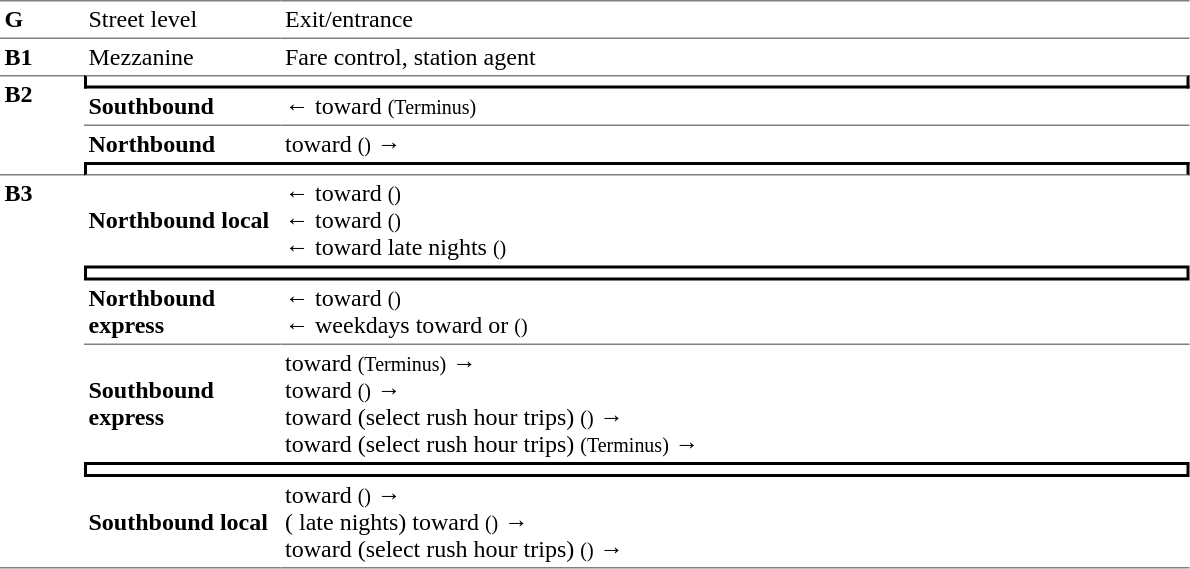<table table border=0 cellspacing=0 cellpadding=3>
<tr>
<td style="border-top:solid 1px gray;" width=50><strong>G</strong></td>
<td style="border-top:solid 1px gray;" width=125>Street level</td>
<td style="border-top:solid 1px gray;" width=600>Exit/entrance</td>
</tr>
<tr>
<td style="border-top:solid 1px gray;"><strong>B1</strong></td>
<td style="border-top:solid 1px gray;">Mezzanine</td>
<td style="border-top:solid 1px gray;">Fare control, station agent</td>
</tr>
<tr>
<td style="border-top:solid 1px gray;border-bottom:solid 1px gray;vertical-align:top;" rowspan=4><strong>B2</strong></td>
<td style="border-top:solid 1px gray;border-right:solid 2px black;border-left:solid 2px black;border-bottom:solid 2px black;text-align:center;" colspan=2></td>
</tr>
<tr>
<td style="border-bottom:solid 1px gray;"><span><strong>Southbound</strong></span></td>
<td style="border-bottom:solid 1px gray;">←  toward  <small>(Terminus)</small></td>
</tr>
<tr>
<td><span><strong>Northbound</strong></span></td>
<td>  toward  <small>()</small> →</td>
</tr>
<tr>
<td style="border-top:solid 2px black;border-right:solid 2px black;border-left:solid 2px black;border-bottom:solid 1px gray;text-align:center;" colspan=2></td>
</tr>
<tr>
<td style="border-bottom:solid 1px gray;vertical-align:top;" rowspan=6><strong>B3</strong></td>
<td><span><strong>Northbound local</strong></span></td>
<td>←  toward  <small>()</small><br>←  toward  <small>()</small><br>←  toward  late nights <small>()</small></td>
</tr>
<tr>
<td style="border-top:solid 2px black;border-right:solid 2px black;border-left:solid 2px black;border-bottom:solid 2px black;text-align:center;" colspan=2></td>
</tr>
<tr>
<td style="border-bottom:solid 1px gray;"><span><strong>Northbound express</strong></span></td>
<td style="border-bottom:solid 1px gray;">←  toward  <small>()</small><br>←  weekdays toward  or  <small>()</small></td>
</tr>
<tr>
<td><span><strong>Southbound express</strong></span></td>
<td>  toward  <small>(Terminus)</small> →<br>  toward  <small>()</small> →<br>  toward  (select rush hour trips) <small>()</small> →<br>  toward  (select rush hour trips) <small>(Terminus)</small> →</td>
</tr>
<tr>
<td style="border-top:solid 2px black;border-right:solid 2px black;border-left:solid 2px black;border-bottom:solid 2px black;text-align:center;" colspan=2></td>
</tr>
<tr>
<td style="border-bottom:solid 1px gray;"><span><strong>Southbound local</strong></span></td>
<td style="border-bottom:solid 1px gray;">  toward  <small>()</small> →<br>  ( late nights) toward  <small>()</small> →<br>  toward  (select rush hour trips) <small>()</small> →</td>
</tr>
</table>
